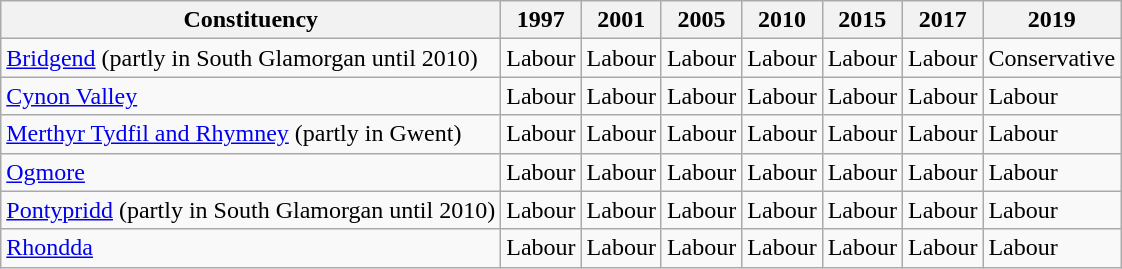<table class="wikitable">
<tr>
<th>Constituency</th>
<th>1997</th>
<th>2001</th>
<th>2005</th>
<th>2010</th>
<th>2015</th>
<th>2017</th>
<th>2019</th>
</tr>
<tr>
<td><a href='#'>Bridgend</a> (partly in South Glamorgan until 2010)</td>
<td bgcolor=>Labour</td>
<td bgcolor=>Labour</td>
<td bgcolor=>Labour</td>
<td bgcolor=>Labour</td>
<td bgcolor=>Labour</td>
<td bgcolor=>Labour</td>
<td bgcolor=>Conservative</td>
</tr>
<tr>
<td><a href='#'>Cynon Valley</a></td>
<td bgcolor=>Labour</td>
<td bgcolor=>Labour</td>
<td bgcolor=>Labour</td>
<td bgcolor=>Labour</td>
<td bgcolor=>Labour</td>
<td bgcolor=>Labour</td>
<td bgcolor=>Labour</td>
</tr>
<tr>
<td><a href='#'>Merthyr Tydfil and Rhymney</a> (partly in Gwent)</td>
<td bgcolor=>Labour</td>
<td bgcolor=>Labour</td>
<td bgcolor=>Labour</td>
<td bgcolor=>Labour</td>
<td bgcolor=>Labour</td>
<td bgcolor=>Labour</td>
<td bgcolor=>Labour</td>
</tr>
<tr>
<td><a href='#'>Ogmore</a></td>
<td bgcolor=>Labour</td>
<td bgcolor=>Labour</td>
<td bgcolor=>Labour</td>
<td bgcolor=>Labour</td>
<td bgcolor=>Labour</td>
<td bgcolor=>Labour</td>
<td bgcolor=>Labour</td>
</tr>
<tr>
<td><a href='#'>Pontypridd</a> (partly in South Glamorgan until 2010)</td>
<td bgcolor=>Labour</td>
<td bgcolor=>Labour</td>
<td bgcolor=>Labour</td>
<td bgcolor=>Labour</td>
<td bgcolor=>Labour</td>
<td bgcolor=>Labour</td>
<td bgcolor=>Labour</td>
</tr>
<tr>
<td><a href='#'>Rhondda</a></td>
<td bgcolor=>Labour</td>
<td bgcolor=>Labour</td>
<td bgcolor=>Labour</td>
<td bgcolor=>Labour</td>
<td bgcolor=>Labour</td>
<td bgcolor=>Labour</td>
<td bgcolor=>Labour</td>
</tr>
</table>
